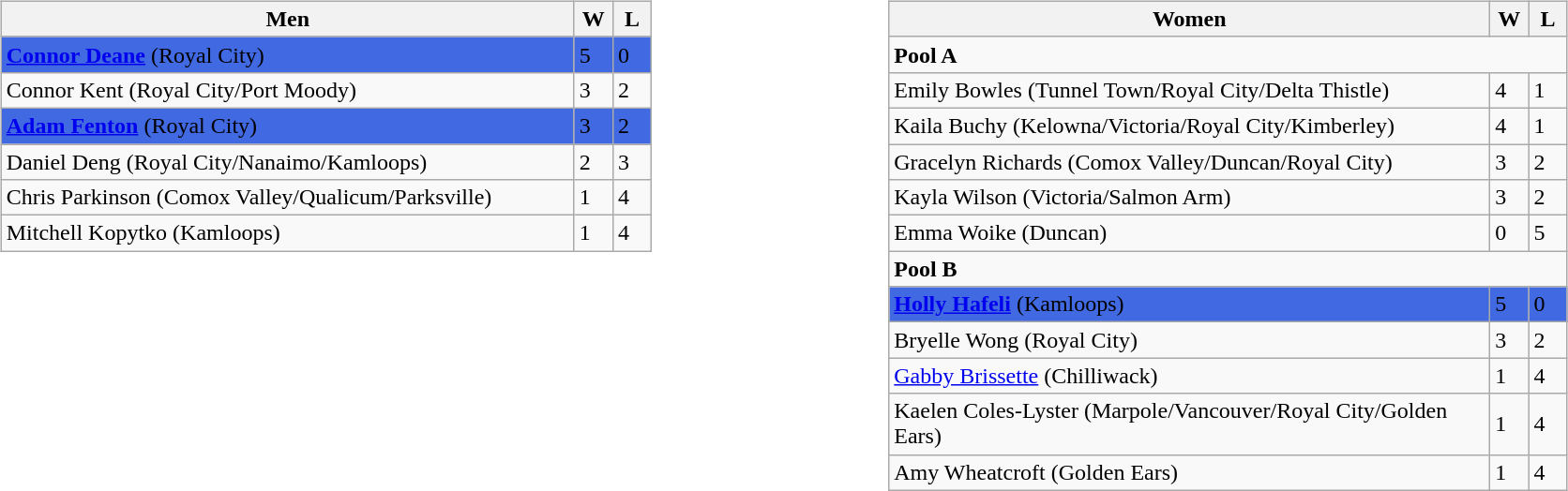<table>
<tr>
<td valign=top width=20%><br><table class=wikitable>
<tr>
<th width=400>Men</th>
<th width=20>W</th>
<th width=20>L</th>
</tr>
<tr bgcolor=#4169E1>
<td><strong><a href='#'>Connor Deane</a></strong> (Royal City)</td>
<td>5</td>
<td>0</td>
</tr>
<tr>
<td>Connor Kent (Royal City/Port Moody)</td>
<td>3</td>
<td>2</td>
</tr>
<tr bgcolor=#4169E1>
<td><strong><a href='#'>Adam Fenton</a></strong> (Royal City)</td>
<td>3</td>
<td>2</td>
</tr>
<tr>
<td>Daniel Deng (Royal City/Nanaimo/Kamloops)</td>
<td>2</td>
<td>3</td>
</tr>
<tr>
<td>Chris Parkinson (Comox Valley/Qualicum/Parksville)</td>
<td>1</td>
<td>4</td>
</tr>
<tr>
<td>Mitchell Kopytko (Kamloops)</td>
<td>1</td>
<td>4</td>
</tr>
</table>
</td>
<td valign=top width=20%><br><table class=wikitable>
<tr>
<th width=420>Women</th>
<th width=20>W</th>
<th width=20>L</th>
</tr>
<tr>
<td colspan="3"><strong>Pool A</strong></td>
</tr>
<tr>
<td>Emily Bowles (Tunnel Town/Royal City/Delta Thistle)</td>
<td>4</td>
<td>1</td>
</tr>
<tr>
<td>Kaila Buchy (Kelowna/Victoria/Royal City/Kimberley)</td>
<td>4</td>
<td>1</td>
</tr>
<tr>
<td>Gracelyn Richards (Comox Valley/Duncan/Royal City)</td>
<td>3</td>
<td>2</td>
</tr>
<tr>
<td>Kayla Wilson (Victoria/Salmon Arm)</td>
<td>3</td>
<td>2</td>
</tr>
<tr>
<td>Emma Woike (Duncan)</td>
<td>0</td>
<td>5</td>
</tr>
<tr>
<td colspan="3"><strong>Pool B</strong></td>
</tr>
<tr bgcolor=#4169E1>
<td><strong><a href='#'>Holly Hafeli</a></strong> (Kamloops)</td>
<td>5</td>
<td>0</td>
</tr>
<tr>
<td>Bryelle Wong (Royal City)</td>
<td>3</td>
<td>2</td>
</tr>
<tr>
<td><a href='#'>Gabby Brissette</a> (Chilliwack)</td>
<td>1</td>
<td>4</td>
</tr>
<tr>
<td>Kaelen Coles-Lyster (Marpole/Vancouver/Royal City/Golden Ears)</td>
<td>1</td>
<td>4</td>
</tr>
<tr>
<td>Amy Wheatcroft (Golden Ears)</td>
<td>1</td>
<td>4</td>
</tr>
</table>
</td>
</tr>
</table>
